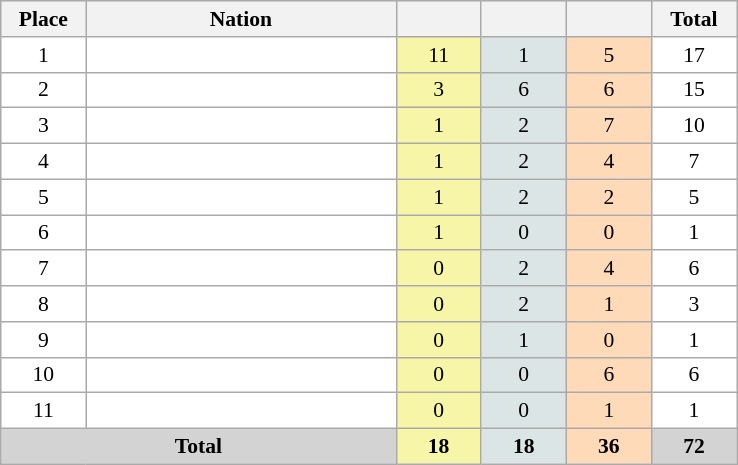<table class=wikitable style="border:1px solid #AAAAAA;font-size:90%">
<tr bgcolor="#EFEFEF">
<th width=50>Place</th>
<th width=200>Nation</th>
<th width=50></th>
<th width=50></th>
<th width=50></th>
<th width=50>Total</th>
</tr>
<tr align="center" valign="top" bgcolor="#FFFFFF">
<td>1</td>
<td align="left"></td>
<td style="background:#F7F6A8;">11</td>
<td style="background:#DCE5E5;">1</td>
<td style="background:#FFDAB9;">5</td>
<td>17</td>
</tr>
<tr align="center" valign="top" bgcolor="#FFFFFF">
<td>2</td>
<td align="left"></td>
<td style="background:#F7F6A8;">3</td>
<td style="background:#DCE5E5;">6</td>
<td style="background:#FFDAB9;">6</td>
<td>15</td>
</tr>
<tr align="center" valign="top" bgcolor="#FFFFFF">
<td>3</td>
<td align="left"></td>
<td style="background:#F7F6A8;">1</td>
<td style="background:#DCE5E5;">2</td>
<td style="background:#FFDAB9;">7</td>
<td>10</td>
</tr>
<tr align="center" valign="top" bgcolor="#FFFFFF">
<td>4</td>
<td align="left"></td>
<td style="background:#F7F6A8;">1</td>
<td style="background:#DCE5E5;">2</td>
<td style="background:#FFDAB9;">4</td>
<td>7</td>
</tr>
<tr align="center" valign="top" bgcolor="#FFFFFF">
<td>5</td>
<td align="left"></td>
<td style="background:#F7F6A8;">1</td>
<td style="background:#DCE5E5;">2</td>
<td style="background:#FFDAB9;">2</td>
<td>5</td>
</tr>
<tr align="center" valign="top" bgcolor="#FFFFFF">
<td>6</td>
<td align="left"></td>
<td style="background:#F7F6A8;">1</td>
<td style="background:#DCE5E5;">0</td>
<td style="background:#FFDAB9;">0</td>
<td>1</td>
</tr>
<tr align="center" valign="top" bgcolor="#FFFFFF">
<td>7</td>
<td align="left"></td>
<td style="background:#F7F6A8;">0</td>
<td style="background:#DCE5E5;">2</td>
<td style="background:#FFDAB9;">4</td>
<td>6</td>
</tr>
<tr align="center" valign="top" bgcolor="#FFFFFF">
<td>8</td>
<td align="left"></td>
<td style="background:#F7F6A8;">0</td>
<td style="background:#DCE5E5;">2</td>
<td style="background:#FFDAB9;">1</td>
<td>3</td>
</tr>
<tr align="center" valign="top" bgcolor="#FFFFFF">
<td>9</td>
<td align="left"></td>
<td style="background:#F7F6A8;">0</td>
<td style="background:#DCE5E5;">1</td>
<td style="background:#FFDAB9;">0</td>
<td>1</td>
</tr>
<tr align="center" valign="top" bgcolor="#FFFFFF">
<td>10</td>
<td align="left"></td>
<td style="background:#F7F6A8;">0</td>
<td style="background:#DCE5E5;">0</td>
<td style="background:#FFDAB9;">6</td>
<td>6</td>
</tr>
<tr align="center" valign="top" bgcolor="#FFFFFF">
<td>11</td>
<td align="left"></td>
<td style="background:#F7F6A8;">0</td>
<td style="background:#DCE5E5;">0</td>
<td style="background:#FFDAB9;">1</td>
<td>1</td>
</tr>
<tr align="center">
<td colspan="2" bgcolor=D3D3D3><strong>Total</strong></td>
<td style="background:#F7F6A8;"><strong>18</strong></td>
<td style="background:#DCE5E5;"><strong>18</strong></td>
<td style="background:#FFDAB9;"><strong>36</strong></td>
<td bgcolor=D3D3D3><strong>72</strong></td>
</tr>
</table>
